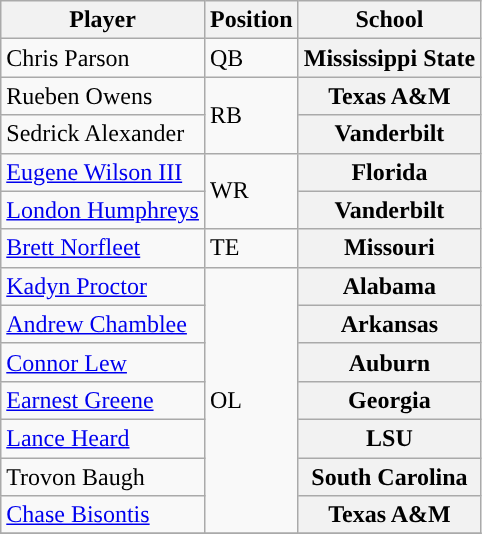<table class="wikitable" border="0">
<tr>
<th>Player</th>
<th>Position</th>
<th>School</th>
</tr>
<tr>
<td>Chris Parson</td>
<td>QB</td>
<th>Mississippi State</th>
</tr>
<tr>
<td>Rueben Owens</td>
<td rowspan=2>RB</td>
<th>Texas A&M</th>
</tr>
<tr>
<td>Sedrick Alexander</td>
<th>Vanderbilt</th>
</tr>
<tr>
<td><a href='#'>Eugene Wilson III</a></td>
<td rowspan=2>WR</td>
<th>Florida</th>
</tr>
<tr>
<td><a href='#'>London Humphreys</a></td>
<th>Vanderbilt</th>
</tr>
<tr>
<td><a href='#'>Brett Norfleet</a></td>
<td>TE</td>
<th>Missouri</th>
</tr>
<tr>
<td><a href='#'>Kadyn Proctor</a></td>
<td rowspan=7>OL</td>
<th>Alabama</th>
</tr>
<tr>
<td><a href='#'>Andrew Chamblee</a></td>
<th>Arkansas</th>
</tr>
<tr>
<td><a href='#'>Connor Lew</a></td>
<th>Auburn</th>
</tr>
<tr>
<td><a href='#'>Earnest Greene</a></td>
<th>Georgia</th>
</tr>
<tr>
<td><a href='#'>Lance Heard</a></td>
<th>LSU</th>
</tr>
<tr>
<td>Trovon Baugh</td>
<th>South Carolina</th>
</tr>
<tr>
<td><a href='#'>Chase Bisontis</a></td>
<th>Texas A&M</th>
</tr>
<tr>
</tr>
</table>
